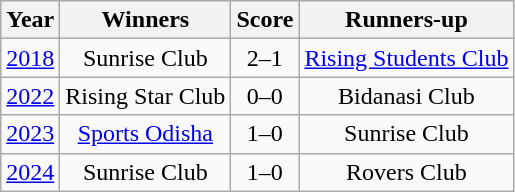<table class="wikitable" style="text-align:center;">
<tr>
<th scope="col">Year</th>
<th scope="col">Winners</th>
<th scope="col">Score</th>
<th scope="col">Runners-up</th>
</tr>
<tr>
<td><a href='#'>2018</a></td>
<td>Sunrise Club</td>
<td>2–1</td>
<td><a href='#'>Rising Students Club</a></td>
</tr>
<tr>
<td><a href='#'>2022</a></td>
<td>Rising Star Club</td>
<td>0–0 </td>
<td>Bidanasi Club</td>
</tr>
<tr>
<td><a href='#'>2023</a></td>
<td><a href='#'>Sports Odisha</a></td>
<td>1–0</td>
<td>Sunrise Club</td>
</tr>
<tr>
<td><a href='#'>2024</a></td>
<td>Sunrise Club</td>
<td>1–0</td>
<td>Rovers Club</td>
</tr>
</table>
